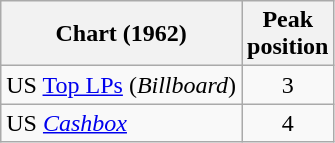<table class="wikitable">
<tr>
<th>Chart (1962)</th>
<th>Peak<br>position</th>
</tr>
<tr>
<td>US <a href='#'>Top LPs</a> (<em>Billboard</em>)</td>
<td align="center">3</td>
</tr>
<tr>
<td>US <a href='#'><em>Cashbox</em></a></td>
<td align="center">4</td>
</tr>
</table>
